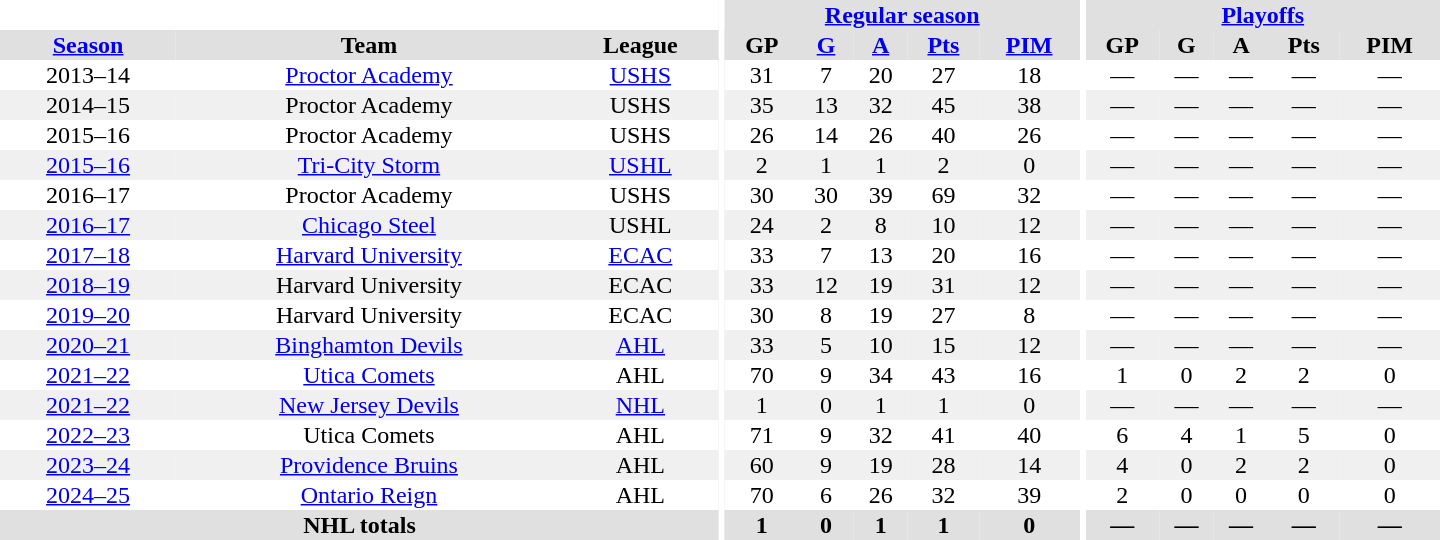<table border="0" cellpadding="1" cellspacing="0" style="text-align:center; width:60em">
<tr bgcolor="#e0e0e0">
<th colspan="3" bgcolor="#ffffff"></th>
<th rowspan="99" bgcolor="#ffffff"></th>
<th colspan="5"><a href='#'>Regular season</a></th>
<th rowspan="99" bgcolor="#ffffff"></th>
<th colspan="5"><a href='#'>Playoffs</a></th>
</tr>
<tr bgcolor="#e0e0e0">
<th><a href='#'>Season</a></th>
<th>Team</th>
<th>League</th>
<th>GP</th>
<th><a href='#'>G</a></th>
<th><a href='#'>A</a></th>
<th><a href='#'>Pts</a></th>
<th><a href='#'>PIM</a></th>
<th>GP</th>
<th>G</th>
<th>A</th>
<th>Pts</th>
<th>PIM</th>
</tr>
<tr>
<td>2013–14</td>
<td><a href='#'>Proctor Academy</a></td>
<td><a href='#'>USHS</a></td>
<td>31</td>
<td>7</td>
<td>20</td>
<td>27</td>
<td>18</td>
<td>—</td>
<td>—</td>
<td>—</td>
<td>—</td>
<td>—</td>
</tr>
<tr bgcolor="#f0f0f0">
<td>2014–15</td>
<td>Proctor Academy</td>
<td>USHS</td>
<td>35</td>
<td>13</td>
<td>32</td>
<td>45</td>
<td>38</td>
<td>—</td>
<td>—</td>
<td>—</td>
<td>—</td>
<td>—</td>
</tr>
<tr>
<td>2015–16</td>
<td>Proctor Academy</td>
<td>USHS</td>
<td>26</td>
<td>14</td>
<td>26</td>
<td>40</td>
<td>26</td>
<td>—</td>
<td>—</td>
<td>—</td>
<td>—</td>
<td>—</td>
</tr>
<tr bgcolor="#f0f0f0">
<td><a href='#'>2015–16</a></td>
<td><a href='#'>Tri-City Storm</a></td>
<td><a href='#'>USHL</a></td>
<td>2</td>
<td>1</td>
<td>1</td>
<td>2</td>
<td>0</td>
<td>—</td>
<td>—</td>
<td>—</td>
<td>—</td>
<td>—</td>
</tr>
<tr>
<td>2016–17</td>
<td>Proctor Academy</td>
<td>USHS</td>
<td>30</td>
<td>30</td>
<td>39</td>
<td>69</td>
<td>32</td>
<td>—</td>
<td>—</td>
<td>—</td>
<td>—</td>
<td>—</td>
</tr>
<tr bgcolor="#f0f0f0">
<td><a href='#'>2016–17</a></td>
<td><a href='#'>Chicago Steel</a></td>
<td>USHL</td>
<td>24</td>
<td>2</td>
<td>8</td>
<td>10</td>
<td>12</td>
<td>—</td>
<td>—</td>
<td>—</td>
<td>—</td>
<td>—</td>
</tr>
<tr>
<td><a href='#'>2017–18</a></td>
<td><a href='#'>Harvard University</a></td>
<td><a href='#'>ECAC</a></td>
<td>33</td>
<td>7</td>
<td>13</td>
<td>20</td>
<td>16</td>
<td>—</td>
<td>—</td>
<td>—</td>
<td>—</td>
<td>—</td>
</tr>
<tr bgcolor="#f0f0f0">
<td><a href='#'>2018–19</a></td>
<td>Harvard University</td>
<td>ECAC</td>
<td>33</td>
<td>12</td>
<td>19</td>
<td>31</td>
<td>12</td>
<td>—</td>
<td>—</td>
<td>—</td>
<td>—</td>
<td>—</td>
</tr>
<tr>
<td><a href='#'>2019–20</a></td>
<td>Harvard University</td>
<td>ECAC</td>
<td>30</td>
<td>8</td>
<td>19</td>
<td>27</td>
<td>8</td>
<td>—</td>
<td>—</td>
<td>—</td>
<td>—</td>
<td>—</td>
</tr>
<tr bgcolor="#f0f0f0">
<td><a href='#'>2020–21</a></td>
<td><a href='#'>Binghamton Devils</a></td>
<td><a href='#'>AHL</a></td>
<td>33</td>
<td>5</td>
<td>10</td>
<td>15</td>
<td>12</td>
<td>—</td>
<td>—</td>
<td>—</td>
<td>—</td>
<td>—</td>
</tr>
<tr>
<td><a href='#'>2021–22</a></td>
<td><a href='#'>Utica Comets</a></td>
<td>AHL</td>
<td>70</td>
<td>9</td>
<td>34</td>
<td>43</td>
<td>16</td>
<td>1</td>
<td>0</td>
<td>2</td>
<td>2</td>
<td>0</td>
</tr>
<tr bgcolor="#f0f0f0">
<td><a href='#'>2021–22</a></td>
<td><a href='#'>New Jersey Devils</a></td>
<td><a href='#'>NHL</a></td>
<td>1</td>
<td>0</td>
<td>1</td>
<td>1</td>
<td>0</td>
<td>—</td>
<td>—</td>
<td>—</td>
<td>—</td>
<td>—</td>
</tr>
<tr>
<td><a href='#'>2022–23</a></td>
<td>Utica Comets</td>
<td>AHL</td>
<td>71</td>
<td>9</td>
<td>32</td>
<td>41</td>
<td>40</td>
<td>6</td>
<td>4</td>
<td>1</td>
<td>5</td>
<td>0</td>
</tr>
<tr bgcolor="#f0f0f0">
<td><a href='#'>2023–24</a></td>
<td><a href='#'>Providence Bruins</a></td>
<td>AHL</td>
<td>60</td>
<td>9</td>
<td>19</td>
<td>28</td>
<td>14</td>
<td>4</td>
<td>0</td>
<td>2</td>
<td>2</td>
<td>0</td>
</tr>
<tr>
<td><a href='#'>2024–25</a></td>
<td><a href='#'>Ontario Reign</a></td>
<td>AHL</td>
<td>70</td>
<td>6</td>
<td>26</td>
<td>32</td>
<td>39</td>
<td>2</td>
<td>0</td>
<td>0</td>
<td>0</td>
<td>0</td>
</tr>
<tr bgcolor="#e0e0e0">
<th colspan="3">NHL totals</th>
<th>1</th>
<th>0</th>
<th>1</th>
<th>1</th>
<th>0</th>
<th>—</th>
<th>—</th>
<th>—</th>
<th>—</th>
<th>—</th>
</tr>
</table>
